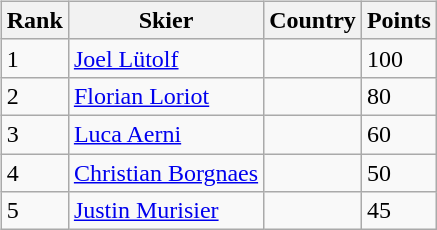<table>
<tr>
<td><br><table class="wikitable">
<tr class="backgroundcolor5">
<th>Rank</th>
<th>Skier</th>
<th>Country</th>
<th>Points</th>
</tr>
<tr>
<td>1</td>
<td><a href='#'>Joel Lütolf</a></td>
<td></td>
<td>100</td>
</tr>
<tr>
<td>2</td>
<td><a href='#'>Florian Loriot</a></td>
<td></td>
<td>80</td>
</tr>
<tr>
<td>3</td>
<td><a href='#'>Luca Aerni</a></td>
<td></td>
<td>60</td>
</tr>
<tr>
<td>4</td>
<td><a href='#'>Christian Borgnaes</a></td>
<td></td>
<td>50</td>
</tr>
<tr>
<td>5</td>
<td><a href='#'>Justin Murisier</a></td>
<td></td>
<td>45</td>
</tr>
</table>
</td>
</tr>
</table>
